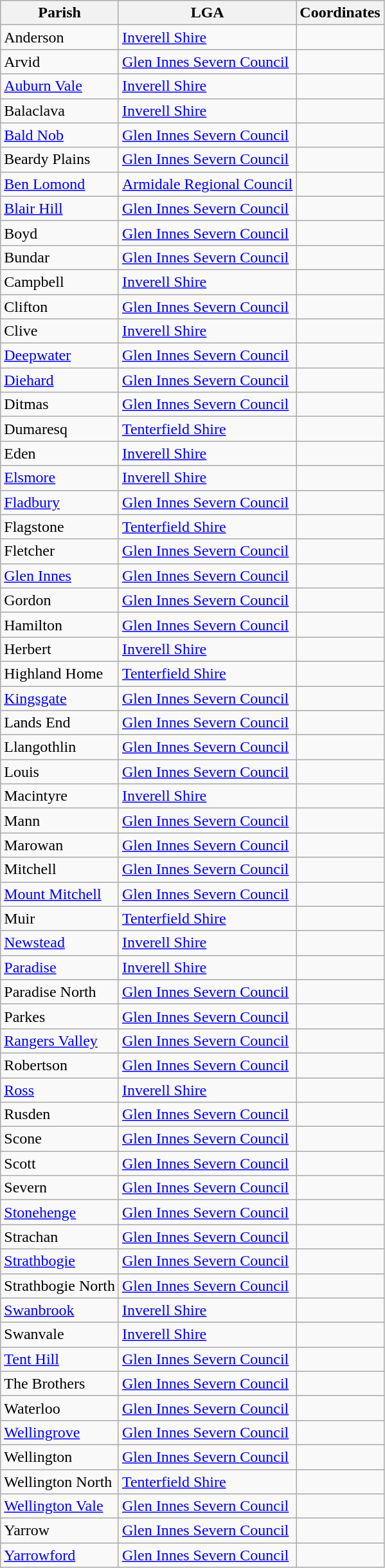<table class="wikitable sortable">
<tr>
<th>Parish</th>
<th>LGA</th>
<th>Coordinates</th>
</tr>
<tr>
<td>Anderson</td>
<td><a href='#'>Inverell Shire</a></td>
<td></td>
</tr>
<tr>
<td>Arvid</td>
<td><a href='#'>Glen Innes Severn Council</a></td>
<td></td>
</tr>
<tr>
<td><a href='#'>Auburn Vale</a></td>
<td><a href='#'>Inverell Shire</a></td>
<td></td>
</tr>
<tr>
<td>Balaclava</td>
<td><a href='#'>Inverell Shire</a></td>
<td></td>
</tr>
<tr>
<td><a href='#'>Bald Nob</a></td>
<td><a href='#'>Glen Innes Severn Council</a></td>
<td></td>
</tr>
<tr>
<td>Beardy Plains</td>
<td><a href='#'>Glen Innes Severn Council</a></td>
<td></td>
</tr>
<tr>
<td><a href='#'>Ben Lomond</a></td>
<td><a href='#'>Armidale Regional Council</a></td>
<td></td>
</tr>
<tr>
<td><a href='#'>Blair Hill</a></td>
<td><a href='#'>Glen Innes Severn Council</a></td>
<td></td>
</tr>
<tr>
<td>Boyd</td>
<td><a href='#'>Glen Innes Severn Council</a></td>
<td></td>
</tr>
<tr>
<td>Bundar</td>
<td><a href='#'>Glen Innes Severn Council</a></td>
<td></td>
</tr>
<tr>
<td>Campbell</td>
<td><a href='#'>Inverell Shire</a></td>
<td></td>
</tr>
<tr>
<td>Clifton</td>
<td><a href='#'>Glen Innes Severn Council</a></td>
<td></td>
</tr>
<tr>
<td>Clive</td>
<td><a href='#'>Inverell Shire</a></td>
<td></td>
</tr>
<tr>
<td><a href='#'>Deepwater</a></td>
<td><a href='#'>Glen Innes Severn Council</a></td>
<td></td>
</tr>
<tr>
<td><a href='#'>Diehard</a></td>
<td><a href='#'>Glen Innes Severn Council</a></td>
<td></td>
</tr>
<tr>
<td>Ditmas</td>
<td><a href='#'>Glen Innes Severn Council</a></td>
<td></td>
</tr>
<tr>
<td>Dumaresq</td>
<td><a href='#'>Tenterfield Shire</a></td>
<td></td>
</tr>
<tr>
<td>Eden</td>
<td><a href='#'>Inverell Shire</a></td>
<td></td>
</tr>
<tr>
<td><a href='#'>Elsmore</a></td>
<td><a href='#'>Inverell Shire</a></td>
<td></td>
</tr>
<tr>
<td><a href='#'>Fladbury</a></td>
<td><a href='#'>Glen Innes Severn Council</a></td>
<td></td>
</tr>
<tr>
<td>Flagstone</td>
<td><a href='#'>Tenterfield Shire</a></td>
<td></td>
</tr>
<tr>
<td>Fletcher</td>
<td><a href='#'>Glen Innes Severn Council</a></td>
<td></td>
</tr>
<tr>
<td><a href='#'>Glen Innes</a></td>
<td><a href='#'>Glen Innes Severn Council</a></td>
<td></td>
</tr>
<tr>
<td>Gordon</td>
<td><a href='#'>Glen Innes Severn Council</a></td>
<td></td>
</tr>
<tr>
<td>Hamilton</td>
<td><a href='#'>Glen Innes Severn Council</a></td>
<td></td>
</tr>
<tr>
<td>Herbert</td>
<td><a href='#'>Inverell Shire</a></td>
<td></td>
</tr>
<tr>
<td>Highland Home</td>
<td><a href='#'>Tenterfield Shire</a></td>
<td></td>
</tr>
<tr>
<td><a href='#'>Kingsgate</a></td>
<td><a href='#'>Glen Innes Severn Council</a></td>
<td></td>
</tr>
<tr>
<td>Lands End</td>
<td><a href='#'>Glen Innes Severn Council</a></td>
<td></td>
</tr>
<tr>
<td>Llangothlin</td>
<td><a href='#'>Glen Innes Severn Council</a></td>
<td></td>
</tr>
<tr>
<td>Louis</td>
<td><a href='#'>Glen Innes Severn Council</a></td>
<td></td>
</tr>
<tr>
<td>Macintyre</td>
<td><a href='#'>Inverell Shire</a></td>
<td></td>
</tr>
<tr>
<td>Mann</td>
<td><a href='#'>Glen Innes Severn Council</a></td>
<td></td>
</tr>
<tr>
<td>Marowan</td>
<td><a href='#'>Glen Innes Severn Council</a></td>
<td></td>
</tr>
<tr>
<td>Mitchell</td>
<td><a href='#'>Glen Innes Severn Council</a></td>
<td></td>
</tr>
<tr>
<td><a href='#'>Mount Mitchell</a></td>
<td><a href='#'>Glen Innes Severn Council</a></td>
<td></td>
</tr>
<tr>
<td>Muir</td>
<td><a href='#'>Tenterfield Shire</a></td>
<td></td>
</tr>
<tr>
<td><a href='#'>Newstead</a></td>
<td><a href='#'>Inverell Shire</a></td>
<td></td>
</tr>
<tr>
<td><a href='#'>Paradise</a></td>
<td><a href='#'>Inverell Shire</a></td>
<td></td>
</tr>
<tr>
<td>Paradise North</td>
<td><a href='#'>Glen Innes Severn Council</a></td>
<td></td>
</tr>
<tr>
<td>Parkes</td>
<td><a href='#'>Glen Innes Severn Council</a></td>
<td></td>
</tr>
<tr>
<td><a href='#'>Rangers Valley</a></td>
<td><a href='#'>Glen Innes Severn Council</a></td>
<td></td>
</tr>
<tr>
<td>Robertson</td>
<td><a href='#'>Glen Innes Severn Council</a></td>
<td></td>
</tr>
<tr>
<td><a href='#'>Ross</a></td>
<td><a href='#'>Inverell Shire</a></td>
<td></td>
</tr>
<tr>
<td>Rusden</td>
<td><a href='#'>Glen Innes Severn Council</a></td>
<td></td>
</tr>
<tr>
<td>Scone</td>
<td><a href='#'>Glen Innes Severn Council</a></td>
<td></td>
</tr>
<tr>
<td>Scott</td>
<td><a href='#'>Glen Innes Severn Council</a></td>
<td></td>
</tr>
<tr>
<td>Severn</td>
<td><a href='#'>Glen Innes Severn Council</a></td>
<td></td>
</tr>
<tr>
<td><a href='#'>Stonehenge</a></td>
<td><a href='#'>Glen Innes Severn Council</a></td>
<td></td>
</tr>
<tr>
<td>Strachan</td>
<td><a href='#'>Glen Innes Severn Council</a></td>
<td></td>
</tr>
<tr>
<td><a href='#'>Strathbogie</a></td>
<td><a href='#'>Glen Innes Severn Council</a></td>
<td></td>
</tr>
<tr>
<td>Strathbogie North</td>
<td><a href='#'>Glen Innes Severn Council</a></td>
<td></td>
</tr>
<tr>
<td><a href='#'>Swanbrook</a></td>
<td><a href='#'>Inverell Shire</a></td>
<td></td>
</tr>
<tr>
<td>Swanvale</td>
<td><a href='#'>Inverell Shire</a></td>
<td></td>
</tr>
<tr>
<td><a href='#'>Tent Hill</a></td>
<td><a href='#'>Glen Innes Severn Council</a></td>
<td></td>
</tr>
<tr>
<td>The Brothers</td>
<td><a href='#'>Glen Innes Severn Council</a></td>
<td></td>
</tr>
<tr>
<td>Waterloo</td>
<td><a href='#'>Glen Innes Severn Council</a></td>
<td></td>
</tr>
<tr>
<td><a href='#'>Wellingrove</a></td>
<td><a href='#'>Glen Innes Severn Council</a></td>
<td></td>
</tr>
<tr>
<td>Wellington</td>
<td><a href='#'>Glen Innes Severn Council</a></td>
<td></td>
</tr>
<tr>
<td>Wellington North</td>
<td><a href='#'>Tenterfield Shire</a></td>
<td></td>
</tr>
<tr>
<td><a href='#'>Wellington Vale</a></td>
<td><a href='#'>Glen Innes Severn Council</a></td>
<td></td>
</tr>
<tr>
<td>Yarrow</td>
<td><a href='#'>Glen Innes Severn Council</a></td>
<td></td>
</tr>
<tr>
<td><a href='#'>Yarrowford</a></td>
<td><a href='#'>Glen Innes Severn Council</a></td>
<td></td>
</tr>
</table>
